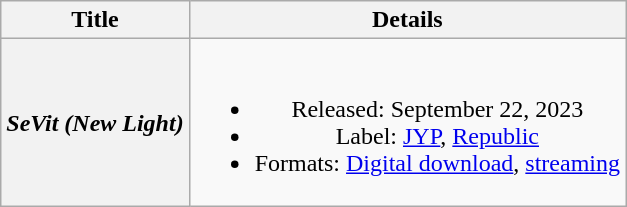<table class="wikitable plainrowheaders" style="text-align:center">
<tr>
<th scope="col">Title</th>
<th scope="col">Details</th>
</tr>
<tr>
<th scope="row"><em>SeVit (New Light)</em></th>
<td><br><ul><li>Released: September 22, 2023</li><li>Label: <a href='#'>JYP</a>, <a href='#'>Republic</a></li><li>Formats: <a href='#'>Digital download</a>, <a href='#'>streaming</a></li></ul></td>
</tr>
</table>
